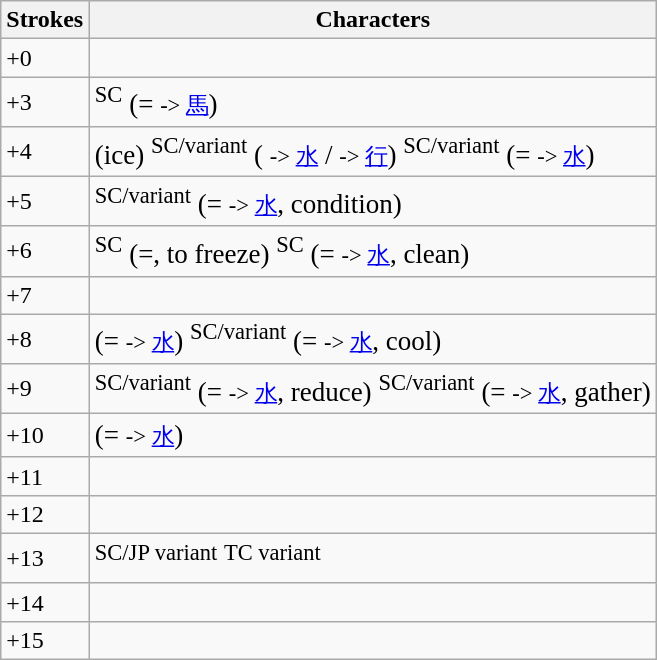<table class="wikitable">
<tr>
<th>Strokes</th>
<th>Characters</th>
</tr>
<tr --->
<td>+0</td>
<td style="font-size: large;"></td>
</tr>
<tr>
<td>+3</td>
<td style="font-size: large;">   <sup>SC</sup> (= <small>-> <a href='#'>馬</a></small>)</td>
</tr>
<tr>
<td>+4</td>
<td style="font-size: large;"> (ice)  <sup>SC/variant</sup> ( <small>-> <a href='#'>水</a></small> /  <small>-> <a href='#'>行</a></small>) <sup>SC/variant</sup> (= <small>-> <a href='#'>水</a></small>) </td>
</tr>
<tr>
<td>+5</td>
<td style="font-size: large;"><sup>SC/variant</sup> (= <small>-> <a href='#'>水</a></small>, condition)     </td>
</tr>
<tr>
<td>+6</td>
<td style="font-size: large;"><sup>SC</sup> (=, to freeze)      <sup>SC</sup> (= <small>-> <a href='#'>水</a></small>, clean)</td>
</tr>
<tr>
<td>+7</td>
<td style="font-size: large;">  </td>
</tr>
<tr>
<td>+8</td>
<td style="font-size: large;">     (= <small>-> <a href='#'>水</a></small>) <sup>SC/variant</sup> (= <small>-> <a href='#'>水</a></small>, cool)     </td>
</tr>
<tr>
<td>+9</td>
<td style="font-size: large;"><sup>SC/variant</sup> (= <small>-> <a href='#'>水</a></small>, reduce)  <sup>SC/variant</sup> (= <small>-> <a href='#'>水</a></small>, gather)</td>
</tr>
<tr>
<td>+10</td>
<td style="font-size: large;">     (= <small>-> <a href='#'>水</a></small>)</td>
</tr>
<tr>
<td>+11</td>
<td style="font-size: large;"></td>
</tr>
<tr>
<td>+12</td>
<td style="font-size: large;"></td>
</tr>
<tr>
<td>+13</td>
<td style="font-size: large;">  <sup>SC/JP variant</sup> <sup>TC variant</sup></td>
</tr>
<tr>
<td>+14</td>
<td style="font-size: large;"> </td>
</tr>
<tr>
<td>+15</td>
<td style="font-size: large;"></td>
</tr>
</table>
